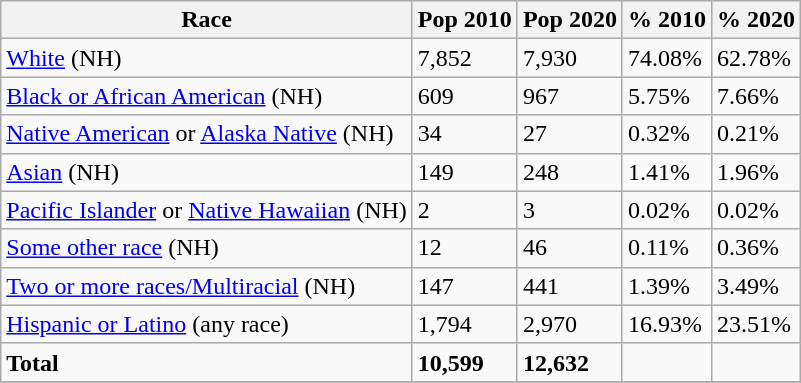<table class="wikitable">
<tr>
<th>Race</th>
<th>Pop 2010</th>
<th>Pop 2020</th>
<th>% 2010</th>
<th>% 2020</th>
</tr>
<tr>
<td><a href='#'>White</a> (NH)</td>
<td>7,852</td>
<td>7,930</td>
<td>74.08%</td>
<td>62.78%</td>
</tr>
<tr>
<td><a href='#'>Black or African American</a> (NH)</td>
<td>609</td>
<td>967</td>
<td>5.75%</td>
<td>7.66%</td>
</tr>
<tr>
<td><a href='#'>Native American</a> or <a href='#'>Alaska Native</a> (NH)</td>
<td>34</td>
<td>27</td>
<td>0.32%</td>
<td>0.21%</td>
</tr>
<tr>
<td><a href='#'>Asian</a> (NH)</td>
<td>149</td>
<td>248</td>
<td>1.41%</td>
<td>1.96%</td>
</tr>
<tr>
<td><a href='#'>Pacific Islander</a> or <a href='#'>Native Hawaiian</a> (NH)</td>
<td>2</td>
<td>3</td>
<td>0.02%</td>
<td>0.02%</td>
</tr>
<tr>
<td><a href='#'>Some other race</a> (NH)</td>
<td>12</td>
<td>46</td>
<td>0.11%</td>
<td>0.36%</td>
</tr>
<tr>
<td><a href='#'>Two or more races/Multiracial</a> (NH)</td>
<td>147</td>
<td>441</td>
<td>1.39%</td>
<td>3.49%</td>
</tr>
<tr>
<td><a href='#'>Hispanic or Latino</a> (any race)</td>
<td>1,794</td>
<td>2,970</td>
<td>16.93%</td>
<td>23.51%</td>
</tr>
<tr>
<td><strong>Total</strong></td>
<td><strong>10,599</strong></td>
<td><strong>12,632</strong></td>
<td></td>
<td></td>
</tr>
<tr>
</tr>
</table>
